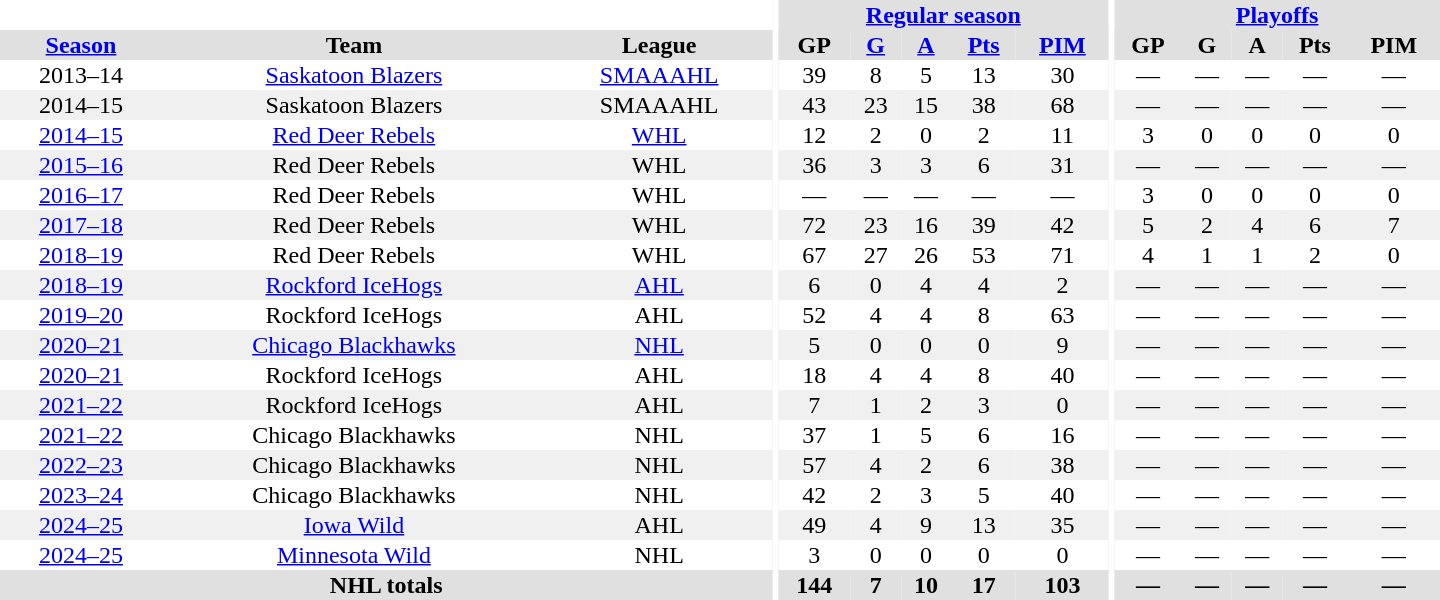<table border="0" cellpadding="1" cellspacing="0" style="text-align:center; width:60em">
<tr bgcolor="#e0e0e0">
<th colspan="3" bgcolor="#ffffff"></th>
<th rowspan="101" bgcolor="#ffffff"></th>
<th colspan="5"><a href='#'>Regular season</a></th>
<th rowspan="101" bgcolor="#ffffff"></th>
<th colspan="5"><a href='#'>Playoffs</a></th>
</tr>
<tr bgcolor="#e0e0e0">
<th><a href='#'>Season</a></th>
<th>Team</th>
<th>League</th>
<th>GP</th>
<th><a href='#'>G</a></th>
<th><a href='#'>A</a></th>
<th><a href='#'>Pts</a></th>
<th><a href='#'>PIM</a></th>
<th>GP</th>
<th>G</th>
<th>A</th>
<th>Pts</th>
<th>PIM</th>
</tr>
<tr>
<td>2013–14</td>
<td><a href='#'>Saskatoon Blazers</a></td>
<td><a href='#'>SMAAAHL</a></td>
<td>39</td>
<td>8</td>
<td>5</td>
<td>13</td>
<td>30</td>
<td>—</td>
<td>—</td>
<td>—</td>
<td>—</td>
<td>—</td>
</tr>
<tr bgcolor="#f0f0f0">
<td>2014–15</td>
<td>Saskatoon Blazers</td>
<td>SMAAAHL</td>
<td>43</td>
<td>23</td>
<td>15</td>
<td>38</td>
<td>68</td>
<td>—</td>
<td>—</td>
<td>—</td>
<td>—</td>
<td>—</td>
</tr>
<tr>
<td><a href='#'>2014–15</a></td>
<td><a href='#'>Red Deer Rebels</a></td>
<td><a href='#'>WHL</a></td>
<td>12</td>
<td>2</td>
<td>0</td>
<td>2</td>
<td>11</td>
<td>3</td>
<td>0</td>
<td>0</td>
<td>0</td>
<td>0</td>
</tr>
<tr bgcolor="#f0f0f0">
<td><a href='#'>2015–16</a></td>
<td>Red Deer Rebels</td>
<td>WHL</td>
<td>36</td>
<td>3</td>
<td>3</td>
<td>6</td>
<td>31</td>
<td>—</td>
<td>—</td>
<td>—</td>
<td>—</td>
<td>—</td>
</tr>
<tr>
<td><a href='#'>2016–17</a></td>
<td>Red Deer Rebels</td>
<td>WHL</td>
<td>—</td>
<td>—</td>
<td>—</td>
<td>—</td>
<td>—</td>
<td>3</td>
<td>0</td>
<td>0</td>
<td>0</td>
<td>0</td>
</tr>
<tr bgcolor="#f0f0f0">
<td><a href='#'>2017–18</a></td>
<td>Red Deer Rebels</td>
<td>WHL</td>
<td>72</td>
<td>23</td>
<td>16</td>
<td>39</td>
<td>42</td>
<td>5</td>
<td>2</td>
<td>4</td>
<td>6</td>
<td>7</td>
</tr>
<tr>
<td><a href='#'>2018–19</a></td>
<td>Red Deer Rebels</td>
<td>WHL</td>
<td>67</td>
<td>27</td>
<td>26</td>
<td>53</td>
<td>71</td>
<td>4</td>
<td>1</td>
<td>1</td>
<td>2</td>
<td>0</td>
</tr>
<tr bgcolor="#f0f0f0">
<td><a href='#'>2018–19</a></td>
<td><a href='#'>Rockford IceHogs</a></td>
<td><a href='#'>AHL</a></td>
<td>6</td>
<td>0</td>
<td>4</td>
<td>4</td>
<td>2</td>
<td>—</td>
<td>—</td>
<td>—</td>
<td>—</td>
<td>—</td>
</tr>
<tr>
<td><a href='#'>2019–20</a></td>
<td>Rockford IceHogs</td>
<td>AHL</td>
<td>52</td>
<td>4</td>
<td>4</td>
<td>8</td>
<td>63</td>
<td>—</td>
<td>—</td>
<td>—</td>
<td>—</td>
<td>—</td>
</tr>
<tr bgcolor="#f0f0f0">
<td><a href='#'>2020–21</a></td>
<td><a href='#'>Chicago Blackhawks</a></td>
<td><a href='#'>NHL</a></td>
<td>5</td>
<td>0</td>
<td>0</td>
<td>0</td>
<td>9</td>
<td>—</td>
<td>—</td>
<td>—</td>
<td>—</td>
<td>—</td>
</tr>
<tr>
<td><a href='#'>2020–21</a></td>
<td>Rockford IceHogs</td>
<td>AHL</td>
<td>18</td>
<td>4</td>
<td>4</td>
<td>8</td>
<td>40</td>
<td>—</td>
<td>—</td>
<td>—</td>
<td>—</td>
<td>—</td>
</tr>
<tr bgcolor="#f0f0f0">
<td><a href='#'>2021–22</a></td>
<td>Rockford IceHogs</td>
<td>AHL</td>
<td>7</td>
<td>1</td>
<td>2</td>
<td>3</td>
<td>0</td>
<td>—</td>
<td>—</td>
<td>—</td>
<td>—</td>
<td>—</td>
</tr>
<tr>
<td><a href='#'>2021–22</a></td>
<td>Chicago Blackhawks</td>
<td>NHL</td>
<td>37</td>
<td>1</td>
<td>5</td>
<td>6</td>
<td>16</td>
<td>—</td>
<td>—</td>
<td>—</td>
<td>—</td>
<td>—</td>
</tr>
<tr bgcolor="#f0f0f0">
<td><a href='#'>2022–23</a></td>
<td>Chicago Blackhawks</td>
<td>NHL</td>
<td>57</td>
<td>4</td>
<td>2</td>
<td>6</td>
<td>38</td>
<td>—</td>
<td>—</td>
<td>—</td>
<td>—</td>
<td>—</td>
</tr>
<tr>
<td><a href='#'>2023–24</a></td>
<td>Chicago Blackhawks</td>
<td>NHL</td>
<td>42</td>
<td>2</td>
<td>3</td>
<td>5</td>
<td>40</td>
<td>—</td>
<td>—</td>
<td>—</td>
<td>—</td>
<td>—</td>
</tr>
<tr bgcolor="#f0f0f0">
<td><a href='#'>2024–25</a></td>
<td><a href='#'>Iowa Wild</a></td>
<td>AHL</td>
<td>49</td>
<td>4</td>
<td>9</td>
<td>13</td>
<td>35</td>
<td>—</td>
<td>—</td>
<td>—</td>
<td>—</td>
<td>—</td>
</tr>
<tr>
<td><a href='#'>2024–25</a></td>
<td><a href='#'>Minnesota Wild</a></td>
<td>NHL</td>
<td>3</td>
<td>0</td>
<td>0</td>
<td>0</td>
<td>0</td>
<td>—</td>
<td>—</td>
<td>—</td>
<td>—</td>
<td>—</td>
</tr>
<tr bgcolor="#e0e0e0">
<th colspan="3">NHL totals</th>
<th>144</th>
<th>7</th>
<th>10</th>
<th>17</th>
<th>103</th>
<th>—</th>
<th>—</th>
<th>—</th>
<th>—</th>
<th>—</th>
</tr>
</table>
